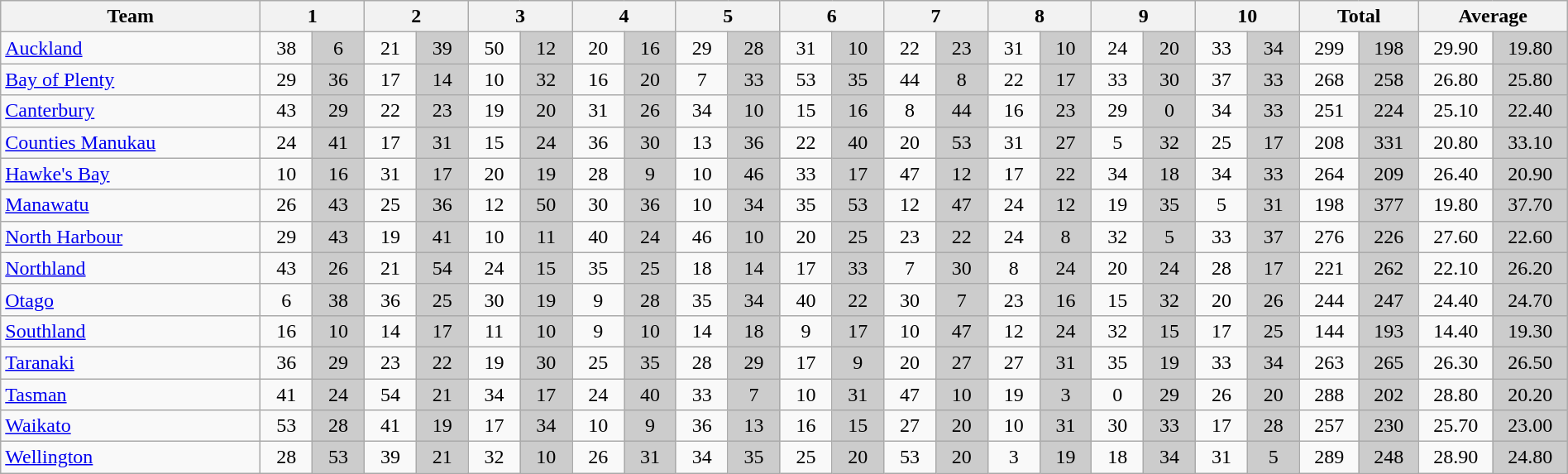<table class="wikitable" style="text-align:center;width:100%">
<tr>
<th style="width:10%">Team</th>
<th style="width:4%" colspan=2>1</th>
<th style="width:4%" colspan=2>2</th>
<th style="width:4%" colspan=2>3</th>
<th style="width:4%" colspan=2>4</th>
<th style="width:4%" colspan=2>5</th>
<th style="width:4%" colspan=2>6</th>
<th style="width:4%" colspan=2>7</th>
<th style="width:4%" colspan=2>8</th>
<th style="width:4%" colspan=2>9</th>
<th style="width:4%" colspan=2>10</th>
<th style="width:4%" colspan=2>Total</th>
<th style="width:4%" colspan=2>Average</th>
</tr>
<tr>
<td style="text-align:left"><a href='#'>Auckland</a></td>
<td>38</td>
<td style="background:#ccc">6</td>
<td>21</td>
<td style="background:#ccc">39</td>
<td>50</td>
<td style="background:#ccc">12</td>
<td>20</td>
<td style="background:#ccc">16</td>
<td>29</td>
<td style="background:#ccc">28</td>
<td>31</td>
<td style="background:#ccc">10</td>
<td>22</td>
<td style="background:#ccc">23</td>
<td>31</td>
<td style="background:#ccc">10</td>
<td>24</td>
<td style="background:#ccc">20</td>
<td>33</td>
<td style="background:#ccc">34</td>
<td>299</td>
<td style="background:#ccc">198</td>
<td>29.90</td>
<td style="background:#ccc">19.80</td>
</tr>
<tr>
<td style="text-align:left"><a href='#'>Bay of Plenty</a></td>
<td>29</td>
<td style="background:#ccc">36</td>
<td>17</td>
<td style="background:#ccc">14</td>
<td>10</td>
<td style="background:#ccc">32</td>
<td>16</td>
<td style="background:#ccc">20</td>
<td>7</td>
<td style="background:#ccc">33</td>
<td>53</td>
<td style="background:#ccc">35</td>
<td>44</td>
<td style="background:#ccc">8</td>
<td>22</td>
<td style="background:#ccc">17</td>
<td>33</td>
<td style="background:#ccc">30</td>
<td>37</td>
<td style="background:#ccc">33</td>
<td>268</td>
<td style="background:#ccc">258</td>
<td>26.80</td>
<td style="background:#ccc">25.80</td>
</tr>
<tr>
<td style="text-align:left"><a href='#'>Canterbury</a></td>
<td>43</td>
<td style="background:#ccc">29</td>
<td>22</td>
<td style="background:#ccc">23</td>
<td>19</td>
<td style="background:#ccc">20</td>
<td>31</td>
<td style="background:#ccc">26</td>
<td>34</td>
<td style="background:#ccc">10</td>
<td>15</td>
<td style="background:#ccc">16</td>
<td>8</td>
<td style="background:#ccc">44</td>
<td>16</td>
<td style="background:#ccc">23</td>
<td>29</td>
<td style="background:#ccc">0</td>
<td>34</td>
<td style="background:#ccc">33</td>
<td>251</td>
<td style="background:#ccc">224</td>
<td>25.10</td>
<td style="background:#ccc">22.40</td>
</tr>
<tr>
<td style="text-align:left"><a href='#'>Counties Manukau</a></td>
<td>24</td>
<td style="background:#ccc">41</td>
<td>17</td>
<td style="background:#ccc">31</td>
<td>15</td>
<td style="background:#ccc">24</td>
<td>36</td>
<td style="background:#ccc">30</td>
<td>13</td>
<td style="background:#ccc">36</td>
<td>22</td>
<td style="background:#ccc">40</td>
<td>20</td>
<td style="background:#ccc">53</td>
<td>31</td>
<td style="background:#ccc">27</td>
<td>5</td>
<td style="background:#ccc">32</td>
<td>25</td>
<td style="background:#ccc">17</td>
<td>208</td>
<td style="background:#ccc">331</td>
<td>20.80</td>
<td style="background:#ccc">33.10</td>
</tr>
<tr>
<td style="text-align:left"><a href='#'>Hawke's Bay</a></td>
<td>10</td>
<td style="background:#ccc">16</td>
<td>31</td>
<td style="background:#ccc">17</td>
<td>20</td>
<td style="background:#ccc">19</td>
<td>28</td>
<td style="background:#ccc">9</td>
<td>10</td>
<td style="background:#ccc">46</td>
<td>33</td>
<td style="background:#ccc">17</td>
<td>47</td>
<td style="background:#ccc">12</td>
<td>17</td>
<td style="background:#ccc">22</td>
<td>34</td>
<td style="background:#ccc">18</td>
<td>34</td>
<td style="background:#ccc">33</td>
<td>264</td>
<td style="background:#ccc">209</td>
<td>26.40</td>
<td style="background:#ccc">20.90</td>
</tr>
<tr>
<td style="text-align:left"><a href='#'>Manawatu</a></td>
<td>26</td>
<td style="background:#ccc">43</td>
<td>25</td>
<td style="background:#ccc">36</td>
<td>12</td>
<td style="background:#ccc">50</td>
<td>30</td>
<td style="background:#ccc">36</td>
<td>10</td>
<td style="background:#ccc">34</td>
<td>35</td>
<td style="background:#ccc">53</td>
<td>12</td>
<td style="background:#ccc">47</td>
<td>24</td>
<td style="background:#ccc">12</td>
<td>19</td>
<td style="background:#ccc">35</td>
<td>5</td>
<td style="background:#ccc">31</td>
<td>198</td>
<td style="background:#ccc">377</td>
<td>19.80</td>
<td style="background:#ccc">37.70</td>
</tr>
<tr>
<td style="text-align:left"><a href='#'>North Harbour</a></td>
<td>29</td>
<td style="background:#ccc">43</td>
<td>19</td>
<td style="background:#ccc">41</td>
<td>10</td>
<td style="background:#ccc">11</td>
<td>40</td>
<td style="background:#ccc">24</td>
<td>46</td>
<td style="background:#ccc">10</td>
<td>20</td>
<td style="background:#ccc">25</td>
<td>23</td>
<td style="background:#ccc">22</td>
<td>24</td>
<td style="background:#ccc">8</td>
<td>32</td>
<td style="background:#ccc">5</td>
<td>33</td>
<td style="background:#ccc">37</td>
<td>276</td>
<td style="background:#ccc">226</td>
<td>27.60</td>
<td style="background:#ccc">22.60</td>
</tr>
<tr>
<td style="text-align:left"><a href='#'>Northland</a></td>
<td>43</td>
<td style="background:#ccc">26</td>
<td>21</td>
<td style="background:#ccc">54</td>
<td>24</td>
<td style="background:#ccc">15</td>
<td>35</td>
<td style="background:#ccc">25</td>
<td>18</td>
<td style="background:#ccc">14</td>
<td>17</td>
<td style="background:#ccc">33</td>
<td>7</td>
<td style="background:#ccc">30</td>
<td>8</td>
<td style="background:#ccc">24</td>
<td>20</td>
<td style="background:#ccc">24</td>
<td>28</td>
<td style="background:#ccc">17</td>
<td>221</td>
<td style="background:#ccc">262</td>
<td>22.10</td>
<td style="background:#ccc">26.20</td>
</tr>
<tr>
<td style="text-align:left"><a href='#'>Otago</a></td>
<td>6</td>
<td style="background:#ccc">38</td>
<td>36</td>
<td style="background:#ccc">25</td>
<td>30</td>
<td style="background:#ccc">19</td>
<td>9</td>
<td style="background:#ccc">28</td>
<td>35</td>
<td style="background:#ccc">34</td>
<td>40</td>
<td style="background:#ccc">22</td>
<td>30</td>
<td style="background:#ccc">7</td>
<td>23</td>
<td style="background:#ccc">16</td>
<td>15</td>
<td style="background:#ccc">32</td>
<td>20</td>
<td style="background:#ccc">26</td>
<td>244</td>
<td style="background:#ccc">247</td>
<td>24.40</td>
<td style="background:#ccc">24.70</td>
</tr>
<tr>
<td style="text-align:left"><a href='#'>Southland</a></td>
<td>16</td>
<td style="background:#ccc">10</td>
<td>14</td>
<td style="background:#ccc">17</td>
<td>11</td>
<td style="background:#ccc">10</td>
<td>9</td>
<td style="background:#ccc">10</td>
<td>14</td>
<td style="background:#ccc">18</td>
<td>9</td>
<td style="background:#ccc">17</td>
<td>10</td>
<td style="background:#ccc">47</td>
<td>12</td>
<td style="background:#ccc">24</td>
<td>32</td>
<td style="background:#ccc">15</td>
<td>17</td>
<td style="background:#ccc">25</td>
<td>144</td>
<td style="background:#ccc">193</td>
<td>14.40</td>
<td style="background:#ccc">19.30</td>
</tr>
<tr>
<td style="text-align:left"><a href='#'>Taranaki</a></td>
<td>36</td>
<td style="background:#ccc">29</td>
<td>23</td>
<td style="background:#ccc">22</td>
<td>19</td>
<td style="background:#ccc">30</td>
<td>25</td>
<td style="background:#ccc">35</td>
<td>28</td>
<td style="background:#ccc">29</td>
<td>17</td>
<td style="background:#ccc">9</td>
<td>20</td>
<td style="background:#ccc">27</td>
<td>27</td>
<td style="background:#ccc">31</td>
<td>35</td>
<td style="background:#ccc">19</td>
<td>33</td>
<td style="background:#ccc">34</td>
<td>263</td>
<td style="background:#ccc">265</td>
<td>26.30</td>
<td style="background:#ccc">26.50</td>
</tr>
<tr>
<td style="text-align:left"><a href='#'>Tasman</a></td>
<td>41</td>
<td style="background:#ccc">24</td>
<td>54</td>
<td style="background:#ccc">21</td>
<td>34</td>
<td style="background:#ccc">17</td>
<td>24</td>
<td style="background:#ccc">40</td>
<td>33</td>
<td style="background:#ccc">7</td>
<td>10</td>
<td style="background:#ccc">31</td>
<td>47</td>
<td style="background:#ccc">10</td>
<td>19</td>
<td style="background:#ccc">3</td>
<td>0</td>
<td style="background:#ccc">29</td>
<td>26</td>
<td style="background:#ccc">20</td>
<td>288</td>
<td style="background:#ccc">202</td>
<td>28.80</td>
<td style="background:#ccc">20.20</td>
</tr>
<tr>
<td style="text-align:left"><a href='#'>Waikato</a></td>
<td>53</td>
<td style="background:#ccc">28</td>
<td>41</td>
<td style="background:#ccc">19</td>
<td>17</td>
<td style="background:#ccc">34</td>
<td>10</td>
<td style="background:#ccc">9</td>
<td>36</td>
<td style="background:#ccc">13</td>
<td>16</td>
<td style="background:#ccc">15</td>
<td>27</td>
<td style="background:#ccc">20</td>
<td>10</td>
<td style="background:#ccc">31</td>
<td>30</td>
<td style="background:#ccc">33</td>
<td>17</td>
<td style="background:#ccc">28</td>
<td>257</td>
<td style="background:#ccc">230</td>
<td>25.70</td>
<td style="background:#ccc">23.00</td>
</tr>
<tr>
<td style="text-align:left"><a href='#'>Wellington</a></td>
<td>28</td>
<td style="background:#ccc">53</td>
<td>39</td>
<td style="background:#ccc">21</td>
<td>32</td>
<td style="background:#ccc">10</td>
<td>26</td>
<td style="background:#ccc">31</td>
<td>34</td>
<td style="background:#ccc">35</td>
<td>25</td>
<td style="background:#ccc">20</td>
<td>53</td>
<td style="background:#ccc">20</td>
<td>3</td>
<td style="background:#ccc">19</td>
<td>18</td>
<td style="background:#ccc">34</td>
<td>31</td>
<td style="background:#ccc">5</td>
<td>289</td>
<td style="background:#ccc">248</td>
<td>28.90</td>
<td style="background:#ccc">24.80</td>
</tr>
</table>
